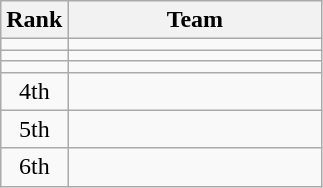<table class=wikitable style="text-align:center;">
<tr>
<th>Rank</th>
<th width=162>Team</th>
</tr>
<tr>
<td></td>
<td align=left></td>
</tr>
<tr>
<td></td>
<td align=left></td>
</tr>
<tr>
<td></td>
<td align=left></td>
</tr>
<tr>
<td>4th</td>
<td align=left></td>
</tr>
<tr>
<td>5th</td>
<td align=left></td>
</tr>
<tr>
<td>6th</td>
<td align=left></td>
</tr>
</table>
